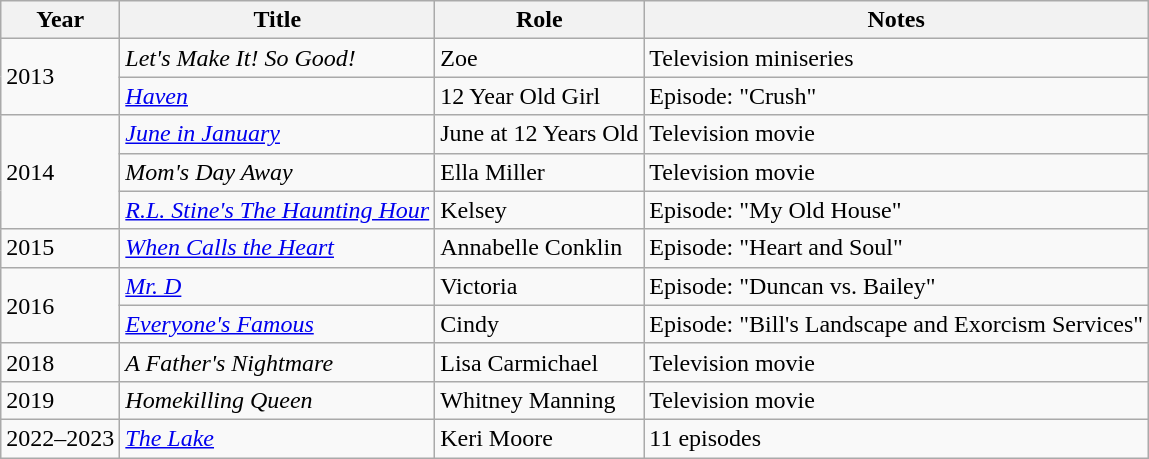<table class="wikitable">
<tr>
<th>Year</th>
<th>Title</th>
<th>Role</th>
<th>Notes</th>
</tr>
<tr>
<td rowspan=2>2013</td>
<td><em>Let's Make It! So Good!</em></td>
<td>Zoe</td>
<td>Television miniseries</td>
</tr>
<tr>
<td><em><a href='#'>Haven</a></em></td>
<td>12 Year Old Girl</td>
<td>Episode: "Crush"</td>
</tr>
<tr>
<td rowspan=3>2014</td>
<td><em><a href='#'>June in January</a></em></td>
<td>June at 12 Years Old</td>
<td>Television movie</td>
</tr>
<tr>
<td><em>Mom's Day Away</em></td>
<td>Ella Miller</td>
<td>Television movie</td>
</tr>
<tr>
<td><em><a href='#'>R.L. Stine's The Haunting Hour</a></em></td>
<td>Kelsey</td>
<td>Episode: "My Old House"</td>
</tr>
<tr>
<td>2015</td>
<td><em><a href='#'>When Calls the Heart</a></em></td>
<td>Annabelle Conklin</td>
<td>Episode: "Heart and Soul"</td>
</tr>
<tr>
<td rowspan=2>2016</td>
<td><em><a href='#'>Mr. D</a></em></td>
<td>Victoria</td>
<td>Episode: "Duncan vs. Bailey"</td>
</tr>
<tr>
<td><em><a href='#'>Everyone's Famous</a></em></td>
<td>Cindy</td>
<td>Episode: "Bill's Landscape and Exorcism Services"</td>
</tr>
<tr>
<td>2018</td>
<td><em>A Father's Nightmare</em></td>
<td>Lisa Carmichael</td>
<td>Television movie</td>
</tr>
<tr>
<td>2019</td>
<td><em>Homekilling Queen</em></td>
<td>Whitney Manning</td>
<td>Television movie</td>
</tr>
<tr>
<td>2022–2023</td>
<td><em><a href='#'>The Lake</a></em></td>
<td>Keri Moore</td>
<td>11 episodes</td>
</tr>
</table>
